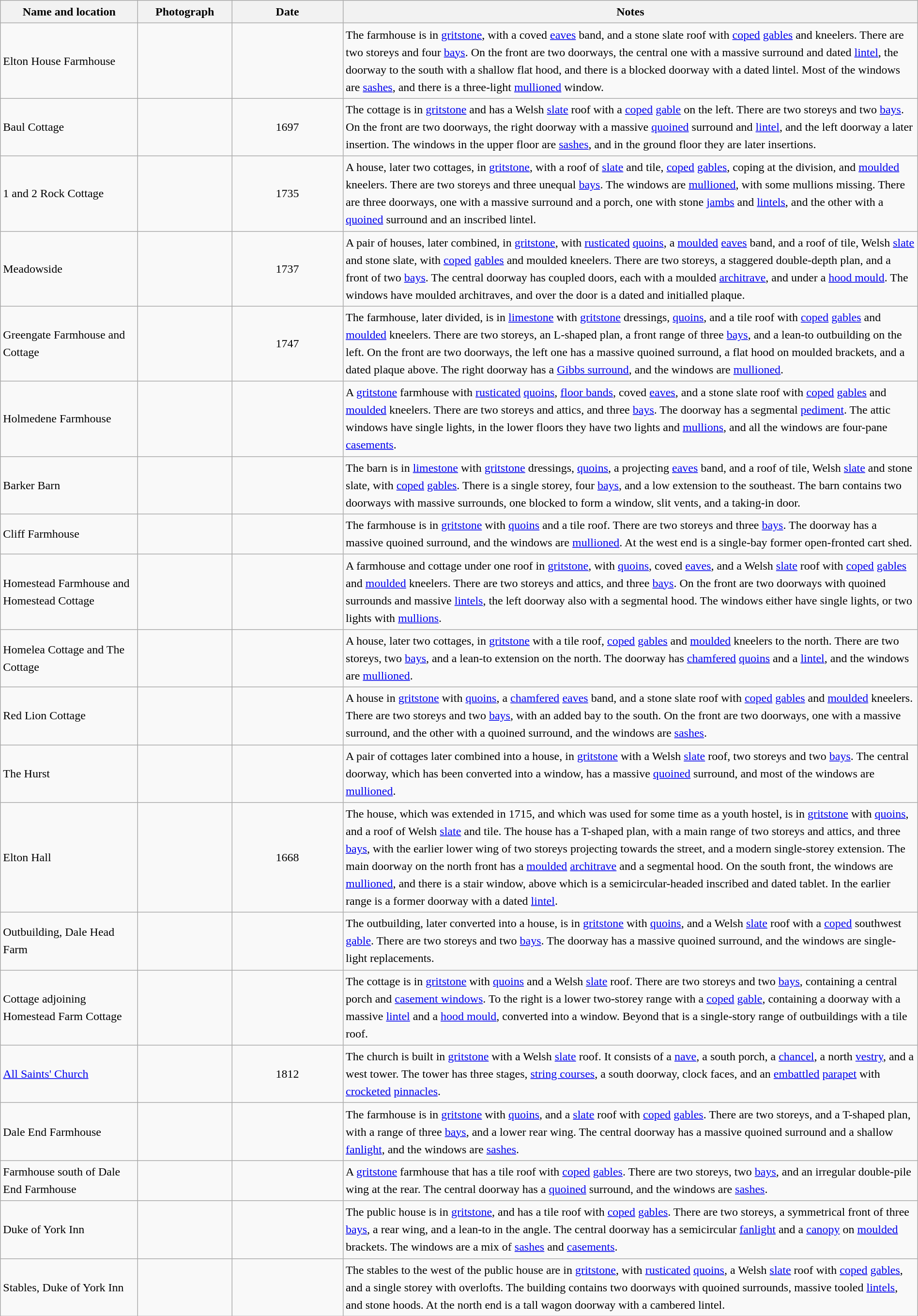<table class="wikitable sortable plainrowheaders" style="width:100%; border:0px; text-align:left; line-height:150%">
<tr>
<th scope="col"  style="width:150px">Name and location</th>
<th scope="col"  style="width:100px" class="unsortable">Photograph</th>
<th scope="col"  style="width:120px">Date</th>
<th scope="col"  style="width:650px" class="unsortable">Notes</th>
</tr>
<tr>
<td>Elton House Farmhouse<br><small></small></td>
<td></td>
<td align="center"></td>
<td>The farmhouse is in <a href='#'>gritstone</a>, with a coved <a href='#'>eaves</a> band, and a stone slate roof with <a href='#'>coped</a> <a href='#'>gables</a> and kneelers.  There are two storeys and four <a href='#'>bays</a>.  On the front are two doorways, the central one with a massive surround and dated <a href='#'>lintel</a>, the doorway to the south with a shallow flat hood, and there is a blocked doorway with a dated lintel.  Most of the windows are <a href='#'>sashes</a>, and there is a three-light <a href='#'>mullioned</a> window.</td>
</tr>
<tr>
<td>Baul Cottage<br><small></small></td>
<td></td>
<td align="center">1697</td>
<td>The cottage is in <a href='#'>gritstone</a> and has a Welsh <a href='#'>slate</a> roof with a <a href='#'>coped</a> <a href='#'>gable</a> on the left.  There are two storeys and two <a href='#'>bays</a>.  On the front are two doorways, the right doorway with a massive <a href='#'>quoined</a> surround and <a href='#'>lintel</a>, and the left doorway a later insertion.  The windows in the upper floor are <a href='#'>sashes</a>, and in the ground floor they are later insertions.</td>
</tr>
<tr>
<td>1 and 2 Rock Cottage<br><small></small></td>
<td></td>
<td align="center">1735</td>
<td>A house, later two cottages, in <a href='#'>gritstone</a>, with a roof of <a href='#'>slate</a> and tile, <a href='#'>coped</a> <a href='#'>gables</a>, coping at  the division, and <a href='#'>moulded</a> kneelers.  There are two storeys and three unequal <a href='#'>bays</a>.  The windows are <a href='#'>mullioned</a>, with some mullions missing.  There are three doorways, one with a massive surround and a porch, one with stone <a href='#'>jambs</a> and <a href='#'>lintels</a>, and the other with a <a href='#'>quoined</a> surround and an inscribed lintel.</td>
</tr>
<tr>
<td>Meadowside<br><small></small></td>
<td></td>
<td align="center">1737</td>
<td>A pair of houses, later combined, in <a href='#'>gritstone</a>, with <a href='#'>rusticated</a> <a href='#'>quoins</a>, a <a href='#'>moulded</a> <a href='#'>eaves</a> band, and a roof of tile, Welsh <a href='#'>slate</a> and stone slate, with <a href='#'>coped</a> <a href='#'>gables</a> and moulded kneelers.  There are two storeys, a staggered double-depth plan, and a front of two <a href='#'>bays</a>.  The central doorway has coupled doors, each with a moulded <a href='#'>architrave</a>, and under a <a href='#'>hood mould</a>.  The windows have moulded architraves, and over the door is a dated and initialled plaque.</td>
</tr>
<tr>
<td>Greengate Farmhouse and Cottage<br><small></small></td>
<td></td>
<td align="center">1747</td>
<td>The farmhouse, later divided, is in <a href='#'>limestone</a> with <a href='#'>gritstone</a> dressings, <a href='#'>quoins</a>, and a tile roof with <a href='#'>coped</a> <a href='#'>gables</a> and <a href='#'>moulded</a> kneelers.  There are two storeys, an L-shaped plan, a front range of three <a href='#'>bays</a>, and a lean-to outbuilding on the left.  On the front are two doorways, the left one has a massive quoined surround, a flat hood on moulded brackets, and a dated plaque above.  The right doorway has a <a href='#'>Gibbs surround</a>, and the windows are <a href='#'>mullioned</a>.</td>
</tr>
<tr>
<td>Holmedene Farmhouse<br><small></small></td>
<td></td>
<td align="center"></td>
<td>A <a href='#'>gritstone</a> farmhouse with <a href='#'>rusticated</a> <a href='#'>quoins</a>, <a href='#'>floor bands</a>, coved <a href='#'>eaves</a>, and a stone slate roof with <a href='#'>coped</a> <a href='#'>gables</a> and <a href='#'>moulded</a> kneelers.  There are two storeys and attics, and three <a href='#'>bays</a>.  The doorway has a segmental <a href='#'>pediment</a>.  The attic windows have single lights, in the lower floors they have two lights and <a href='#'>mullions</a>, and all the windows are four-pane <a href='#'>casements</a>.</td>
</tr>
<tr>
<td>Barker Barn<br><small></small></td>
<td></td>
<td align="center"></td>
<td>The barn is in <a href='#'>limestone</a> with <a href='#'>gritstone</a> dressings, <a href='#'>quoins</a>, a projecting <a href='#'>eaves</a> band, and a roof of tile, Welsh <a href='#'>slate</a> and stone slate, with <a href='#'>coped</a> <a href='#'>gables</a>.  There is a single storey, four <a href='#'>bays</a>, and a low extension to the southeast.  The barn contains two doorways with massive surrounds, one blocked to form a window, slit vents, and a taking-in door.</td>
</tr>
<tr>
<td>Cliff Farmhouse<br><small></small></td>
<td></td>
<td align="center"></td>
<td>The farmhouse is in <a href='#'>gritstone</a> with <a href='#'>quoins</a> and a tile roof.  There are two storeys and three <a href='#'>bays</a>.  The doorway has a massive quoined surround, and the windows are <a href='#'>mullioned</a>.  At the west end is a single-bay former open-fronted cart shed.</td>
</tr>
<tr>
<td>Homestead Farmhouse and Homestead Cottage<br><small></small></td>
<td></td>
<td align="center"></td>
<td>A farmhouse and cottage under one roof in <a href='#'>gritstone</a>, with <a href='#'>quoins</a>, coved <a href='#'>eaves</a>, and a Welsh <a href='#'>slate</a> roof with <a href='#'>coped</a> <a href='#'>gables</a> and <a href='#'>moulded</a> kneelers.  There are two storeys and attics, and three <a href='#'>bays</a>.  On the front are two doorways with quoined surrounds and massive <a href='#'>lintels</a>, the left doorway also with a segmental hood.  The windows either have single lights, or two lights with <a href='#'>mullions</a>.</td>
</tr>
<tr>
<td>Homelea Cottage and The Cottage<br><small></small></td>
<td></td>
<td align="center"></td>
<td>A house, later two cottages, in <a href='#'>gritstone</a> with a tile roof, <a href='#'>coped</a> <a href='#'>gables</a> and <a href='#'>moulded</a> kneelers to the north.  There are two storeys, two <a href='#'>bays</a>, and a lean-to extension on the north.  The doorway has <a href='#'>chamfered</a> <a href='#'>quoins</a> and a <a href='#'>lintel</a>, and the windows are <a href='#'>mullioned</a>.</td>
</tr>
<tr>
<td>Red Lion Cottage<br><small></small></td>
<td></td>
<td align="center"></td>
<td>A house in <a href='#'>gritstone</a> with <a href='#'>quoins</a>, a <a href='#'>chamfered</a> <a href='#'>eaves</a> band, and a stone slate roof with <a href='#'>coped</a> <a href='#'>gables</a> and <a href='#'>moulded</a> kneelers.  There are two storeys and two <a href='#'>bays</a>, with an added bay to the south.  On the front are two doorways, one with a massive surround, and the other with a quoined surround, and the windows are <a href='#'>sashes</a>.</td>
</tr>
<tr>
<td>The Hurst<br><small></small></td>
<td></td>
<td align="center"></td>
<td>A pair of cottages later combined into a house, in <a href='#'>gritstone</a> with a Welsh <a href='#'>slate</a> roof, two storeys and two <a href='#'>bays</a>.  The central doorway, which has been converted into a window, has a massive <a href='#'>quoined</a> surround, and most of the windows are <a href='#'>mullioned</a>.</td>
</tr>
<tr>
<td>Elton Hall<br><small></small></td>
<td></td>
<td align="center">1668</td>
<td>The house, which was extended in 1715, and which was used for some time as a youth hostel, is in <a href='#'>gritstone</a> with <a href='#'>quoins</a>, and a roof of Welsh <a href='#'>slate</a> and tile.  The house has a T-shaped plan, with a main range of two storeys and attics, and three <a href='#'>bays</a>, with the earlier lower wing of two storeys projecting towards the street, and a modern single-storey extension.  The main doorway on the north front has a <a href='#'>moulded</a> <a href='#'>architrave</a> and a segmental hood.  On the south front, the windows are <a href='#'>mullioned</a>, and there is a stair window, above which is a semicircular-headed inscribed and dated tablet.  In the earlier range is a former doorway with a dated <a href='#'>lintel</a>.</td>
</tr>
<tr>
<td>Outbuilding, Dale Head Farm<br><small></small></td>
<td></td>
<td align="center"></td>
<td>The outbuilding, later converted into a house, is in <a href='#'>gritstone</a> with <a href='#'>quoins</a>, and a Welsh <a href='#'>slate</a> roof with a <a href='#'>coped</a> southwest <a href='#'>gable</a>.  There are two storeys and two <a href='#'>bays</a>.  The doorway has a massive quoined surround, and the windows are single-light replacements.</td>
</tr>
<tr>
<td>Cottage adjoining Homestead Farm Cottage<br><small></small></td>
<td></td>
<td align="center"></td>
<td>The cottage is in <a href='#'>gritstone</a> with <a href='#'>quoins</a> and a Welsh <a href='#'>slate</a> roof.  There are two storeys and two <a href='#'>bays</a>, containing a central porch and <a href='#'>casement windows</a>.  To the right is a lower two-storey range with a <a href='#'>coped</a> <a href='#'>gable</a>, containing a doorway with a massive <a href='#'>lintel</a> and a <a href='#'>hood mould</a>, converted into a window.  Beyond that is a single-story range of outbuildings with a tile roof.</td>
</tr>
<tr>
<td><a href='#'>All Saints' Church</a><br><small></small></td>
<td></td>
<td align="center">1812</td>
<td>The church is built in <a href='#'>gritstone</a> with a Welsh <a href='#'>slate</a> roof.  It consists of a <a href='#'>nave</a>, a south porch, a <a href='#'>chancel</a>, a north <a href='#'>vestry</a>, and a west tower.  The tower has three stages, <a href='#'>string courses</a>, a south doorway, clock faces, and an <a href='#'>embattled</a> <a href='#'>parapet</a> with <a href='#'>crocketed</a> <a href='#'>pinnacles</a>.</td>
</tr>
<tr>
<td>Dale End Farmhouse<br><small></small></td>
<td></td>
<td align="center"></td>
<td>The farmhouse is in <a href='#'>gritstone</a> with <a href='#'>quoins</a>, and a <a href='#'>slate</a> roof with <a href='#'>coped</a> <a href='#'>gables</a>.  There are two storeys, and a T-shaped plan, with a range of three <a href='#'>bays</a>, and a lower rear wing.  The central doorway has a massive quoined surround and a shallow <a href='#'>fanlight</a>, and the windows are <a href='#'>sashes</a>.</td>
</tr>
<tr>
<td>Farmhouse south of Dale End Farmhouse<br><small></small></td>
<td></td>
<td align="center"></td>
<td>A <a href='#'>gritstone</a> farmhouse that has a tile roof with <a href='#'>coped</a> <a href='#'>gables</a>.  There are two storeys, two <a href='#'>bays</a>, and an irregular double-pile wing at the rear.  The central doorway has a <a href='#'>quoined</a> surround, and the windows are <a href='#'>sashes</a>.</td>
</tr>
<tr>
<td>Duke of York Inn<br><small></small></td>
<td></td>
<td align="center"></td>
<td>The public house is in <a href='#'>gritstone</a>, and has a tile roof with <a href='#'>coped</a> <a href='#'>gables</a>.  There are two storeys, a symmetrical front of three <a href='#'>bays</a>, a rear wing, and a lean-to in the angle.  The central doorway has a semicircular <a href='#'>fanlight</a> and a <a href='#'>canopy</a> on <a href='#'>moulded</a> brackets.  The windows are a mix of <a href='#'>sashes</a> and <a href='#'>casements</a>.</td>
</tr>
<tr>
<td>Stables, Duke of York Inn<br><small></small></td>
<td></td>
<td align="center"></td>
<td>The stables to the west of the public house are in <a href='#'>gritstone</a>, with <a href='#'>rusticated</a> <a href='#'>quoins</a>, a Welsh <a href='#'>slate</a> roof with <a href='#'>coped</a> <a href='#'>gables</a>, and a single storey with overlofts.  The building contains two doorways with quoined surrounds, massive tooled <a href='#'>lintels</a>, and stone hoods.  At the north end is a tall wagon doorway with a cambered lintel.</td>
</tr>
<tr>
</tr>
</table>
